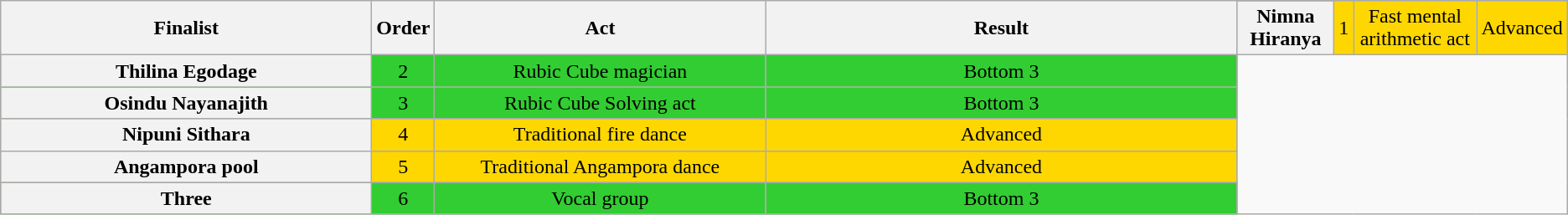<table class="wikitable plainrowheaders sortable" style="text-align:center;">
<tr>
<th scope="col" rowspan="2" class="unsortable" style="width:18em;">Finalist</th>
<th scope="col" rowspan="2" style="width:1em;">Order</th>
<th scope="col" rowspan="2" class="unsortable" style="width:16em;">Act</th>
<th scope="col" rowspan="2" style="width:23em;">Result</th>
</tr>
<tr bgcolor=gold>
<th scope="row">Nimna Hiranya</th>
<td>1</td>
<td>Fast mental arithmetic act</td>
<td>Advanced</td>
</tr>
<tr bgcolor=limegreen>
<th scope="row">Thilina Egodage</th>
<td>2</td>
<td>Rubic Cube magician</td>
<td>Bottom 3</td>
</tr>
<tr bgcolor=limegreen>
<th scope="row">Osindu Nayanajith </th>
<td>3</td>
<td>Rubic Cube Solving act</td>
<td>Bottom 3</td>
</tr>
<tr bgcolor=gold>
<th scope="row">Nipuni Sithara </th>
<td>4</td>
<td>Traditional fire dance</td>
<td>Advanced</td>
</tr>
<tr bgcolor=gold>
<th scope="row">Angampora pool </th>
<td>5</td>
<td>Traditional Angampora dance</td>
<td>Advanced</td>
</tr>
<tr bgcolor=limegreen>
<th scope="row">Three</th>
<td>6</td>
<td>Vocal group</td>
<td>Bottom 3</td>
</tr>
</table>
